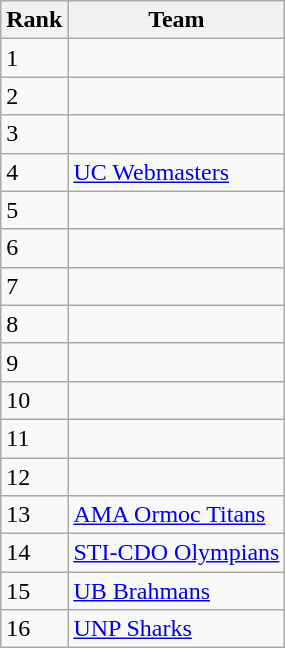<table class="wikitable">
<tr>
<th>Rank</th>
<th>Team</th>
</tr>
<tr>
<td>1</td>
<td></td>
</tr>
<tr>
<td>2</td>
<td></td>
</tr>
<tr>
<td>3</td>
<td></td>
</tr>
<tr>
<td>4</td>
<td> <a href='#'>UC Webmasters</a></td>
</tr>
<tr>
<td>5</td>
<td></td>
</tr>
<tr>
<td>6</td>
<td></td>
</tr>
<tr>
<td>7</td>
<td></td>
</tr>
<tr>
<td>8</td>
<td></td>
</tr>
<tr>
<td>9</td>
<td></td>
</tr>
<tr>
<td>10</td>
<td></td>
</tr>
<tr>
<td>11</td>
<td></td>
</tr>
<tr>
<td>12</td>
<td></td>
</tr>
<tr>
<td>13</td>
<td> <a href='#'>AMA Ormoc Titans</a></td>
</tr>
<tr>
<td>14</td>
<td> <a href='#'>STI-CDO Olympians</a></td>
</tr>
<tr>
<td>15</td>
<td> <a href='#'>UB Brahmans</a></td>
</tr>
<tr>
<td>16</td>
<td> <a href='#'>UNP Sharks</a></td>
</tr>
</table>
